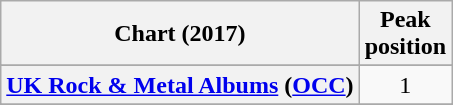<table class="wikitable sortable plainrowheaders" style="text-align:center">
<tr>
<th scope="col">Chart (2017)</th>
<th scope="col">Peak<br> position</th>
</tr>
<tr>
</tr>
<tr>
</tr>
<tr>
</tr>
<tr>
</tr>
<tr>
</tr>
<tr>
</tr>
<tr>
</tr>
<tr>
</tr>
<tr>
</tr>
<tr>
</tr>
<tr>
</tr>
<tr>
</tr>
<tr>
</tr>
<tr>
</tr>
<tr>
</tr>
<tr>
</tr>
<tr>
<th scope="row"><a href='#'>UK Rock & Metal Albums</a> (<a href='#'>OCC</a>)</th>
<td>1</td>
</tr>
<tr>
</tr>
<tr>
</tr>
<tr>
</tr>
</table>
